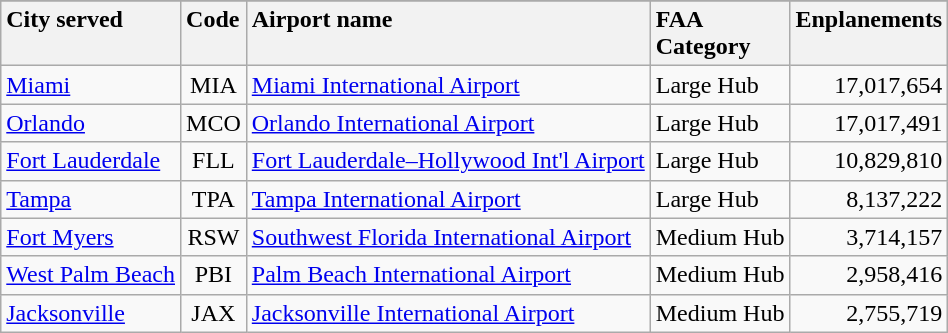<table class="wikitable sortable">
<tr>
</tr>
<tr valign=baseline>
<th style="white-space:nowrap; text-align:left;">City served</th>
<th style="white-space:nowrap; text-align:left;">Code</th>
<th style="white-space:nowrap; text-align:left;">Airport name</th>
<th style="white-space:nowrap; text-align:left;">FAA<br>Category</th>
<th style="white-space:nowrap; text-align:right;">Enplanements<br></th>
</tr>
<tr valign=top>
<td><a href='#'>Miami</a></td>
<td align=center>MIA</td>
<td><a href='#'>Miami International Airport</a></td>
<td>Large Hub</td>
<td align=right>17,017,654 </td>
</tr>
<tr valign=top>
<td><a href='#'>Orlando</a></td>
<td style="text-align:center;">MCO</td>
<td><a href='#'>Orlando International Airport</a></td>
<td>Large Hub</td>
<td align=right>17,017,491 </td>
</tr>
<tr valign=top>
<td><a href='#'>Fort Lauderdale</a></td>
<td style="text-align:center;">FLL</td>
<td><a href='#'>Fort Lauderdale–Hollywood Int'l Airport</a></td>
<td>Large Hub</td>
<td align=right>10,829,810 </td>
</tr>
<tr valign=top>
<td><a href='#'>Tampa</a></td>
<td style="text-align:center;">TPA</td>
<td><a href='#'>Tampa International Airport</a></td>
<td>Large Hub</td>
<td align=right>8,137,222 </td>
</tr>
<tr valign=top>
<td><a href='#'>Fort Myers</a></td>
<td style="text-align:center;">RSW</td>
<td><a href='#'>Southwest Florida International Airport</a></td>
<td>Medium Hub</td>
<td align=right>3,714,157 </td>
</tr>
<tr valign=top>
<td><a href='#'>West Palm Beach</a></td>
<td style="text-align:center;">PBI</td>
<td><a href='#'>Palm Beach International Airport</a></td>
<td>Medium Hub</td>
<td align=right>2,958,416 </td>
</tr>
<tr valign=top>
<td><a href='#'>Jacksonville</a></td>
<td style="text-align:center;">JAX</td>
<td><a href='#'>Jacksonville International Airport</a></td>
<td>Medium Hub</td>
<td align=right>2,755,719 </td>
</tr>
</table>
